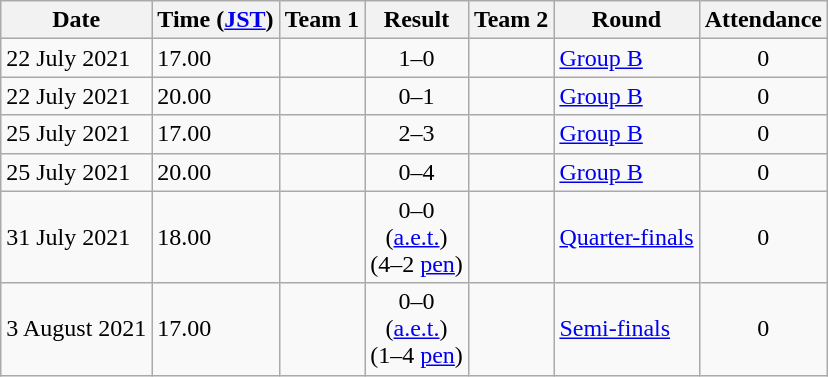<table class="wikitable">
<tr>
<th>Date</th>
<th>Time (<a href='#'>JST</a>)</th>
<th>Team 1</th>
<th>Result</th>
<th>Team 2</th>
<th>Round</th>
<th>Attendance</th>
</tr>
<tr>
<td>22 July 2021</td>
<td>17.00</td>
<td></td>
<td style="text-align:center;">1–0</td>
<td></td>
<td><a href='#'>Group B</a></td>
<td style="text-align:center;">0</td>
</tr>
<tr>
<td>22 July 2021</td>
<td>20.00</td>
<td></td>
<td style="text-align:center;">0–1</td>
<td></td>
<td><a href='#'>Group B</a></td>
<td style="text-align:center;">0</td>
</tr>
<tr>
<td>25 July 2021</td>
<td>17.00</td>
<td></td>
<td style="text-align:center;">2–3</td>
<td></td>
<td><a href='#'>Group B</a></td>
<td style="text-align:center;">0</td>
</tr>
<tr>
<td>25 July 2021</td>
<td>20.00</td>
<td></td>
<td style="text-align:center;">0–4</td>
<td></td>
<td><a href='#'>Group B</a></td>
<td style="text-align:center;">0</td>
</tr>
<tr>
<td>31 July 2021</td>
<td>18.00</td>
<td></td>
<td style="text-align:center;">0–0<br>(<a href='#'>a.e.t.</a>)<br>(4–2 <a href='#'>pen</a>)</td>
<td></td>
<td><a href='#'>Quarter-finals</a></td>
<td style="text-align:center;">0</td>
</tr>
<tr>
<td>3 August 2021</td>
<td>17.00</td>
<td></td>
<td style="text-align:center;">0–0<br>(<a href='#'>a.e.t.</a>)<br>(1–4 <a href='#'>pen</a>)</td>
<td></td>
<td><a href='#'>Semi-finals</a></td>
<td style="text-align:center;">0</td>
</tr>
</table>
